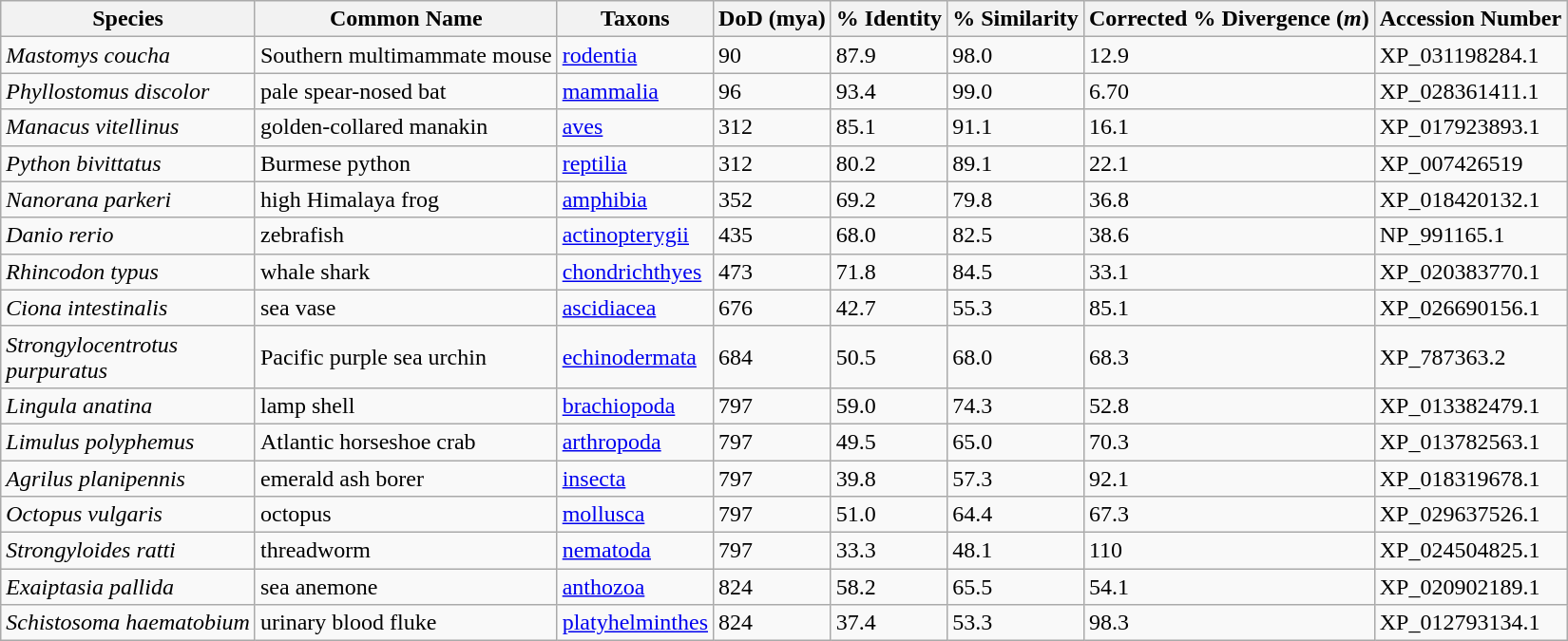<table class="wikitable mw-collapsible mw-collapsed">
<tr>
<th>Species</th>
<th>Common Name</th>
<th>Taxons</th>
<th>DoD (mya)</th>
<th>% Identity</th>
<th>% Similarity</th>
<th>Corrected % Divergence (<em>m</em>)</th>
<th>Accession Number</th>
</tr>
<tr>
<td><em>Mastomys coucha</em></td>
<td>Southern multimammate mouse</td>
<td><a href='#'>rodentia</a></td>
<td>90</td>
<td>87.9</td>
<td>98.0</td>
<td>12.9</td>
<td>XP_031198284.1</td>
</tr>
<tr>
<td><em>Phyllostomus discolor</em></td>
<td>pale spear-nosed bat</td>
<td><a href='#'>mammalia</a></td>
<td>96</td>
<td>93.4</td>
<td>99.0</td>
<td>6.70</td>
<td>XP_028361411.1</td>
</tr>
<tr>
<td><em>Manacus vitellinus</em></td>
<td>golden-collared manakin</td>
<td><a href='#'>aves</a></td>
<td>312</td>
<td>85.1</td>
<td>91.1</td>
<td>16.1</td>
<td>XP_017923893.1</td>
</tr>
<tr>
<td><em>Python bivittatus</em></td>
<td>Burmese python</td>
<td><a href='#'>reptilia</a></td>
<td>312</td>
<td>80.2</td>
<td>89.1</td>
<td>22.1</td>
<td>XP_007426519</td>
</tr>
<tr>
<td><em>Nanorana parkeri</em></td>
<td>high Himalaya frog</td>
<td><a href='#'>amphibia</a></td>
<td>352</td>
<td>69.2</td>
<td>79.8</td>
<td>36.8</td>
<td>XP_018420132.1</td>
</tr>
<tr>
<td><em>Danio rerio</em></td>
<td>zebrafish</td>
<td><a href='#'>actinopterygii</a></td>
<td>435</td>
<td>68.0</td>
<td>82.5</td>
<td>38.6</td>
<td>NP_991165.1</td>
</tr>
<tr>
<td><em>Rhincodon typus</em></td>
<td>whale shark</td>
<td><a href='#'>chondrichthyes</a></td>
<td>473</td>
<td>71.8</td>
<td>84.5</td>
<td>33.1</td>
<td>XP_020383770.1</td>
</tr>
<tr>
<td><em>Ciona intestinalis</em></td>
<td>sea vase</td>
<td><a href='#'>ascidiacea</a></td>
<td>676</td>
<td>42.7</td>
<td>55.3</td>
<td>85.1</td>
<td>XP_026690156.1</td>
</tr>
<tr>
<td><em>Strongylocentrotus</em><br><em>purpuratus</em></td>
<td>Pacific purple sea urchin</td>
<td><a href='#'>echinodermata</a></td>
<td>684</td>
<td>50.5</td>
<td>68.0</td>
<td>68.3</td>
<td>XP_787363.2</td>
</tr>
<tr>
<td><em>Lingula anatina</em></td>
<td>lamp shell</td>
<td><a href='#'>brachiopoda</a></td>
<td>797</td>
<td>59.0</td>
<td>74.3</td>
<td>52.8</td>
<td>XP_013382479.1</td>
</tr>
<tr>
<td><em>Limulus polyphemus</em></td>
<td>Atlantic horseshoe crab</td>
<td><a href='#'>arthropoda</a></td>
<td>797</td>
<td>49.5</td>
<td>65.0</td>
<td>70.3</td>
<td>XP_013782563.1</td>
</tr>
<tr>
<td><em>Agrilus planipennis</em></td>
<td>emerald ash borer</td>
<td><a href='#'>insecta</a></td>
<td>797</td>
<td>39.8</td>
<td>57.3</td>
<td>92.1</td>
<td>XP_018319678.1</td>
</tr>
<tr>
<td><em>Octopus vulgaris</em></td>
<td>octopus</td>
<td><a href='#'>mollusca</a></td>
<td>797</td>
<td>51.0</td>
<td>64.4</td>
<td>67.3</td>
<td>XP_029637526.1</td>
</tr>
<tr>
<td><em>Strongyloides ratti</em></td>
<td>threadworm</td>
<td><a href='#'>nematoda</a></td>
<td>797</td>
<td>33.3</td>
<td>48.1</td>
<td>110</td>
<td>XP_024504825.1</td>
</tr>
<tr>
<td><em>Exaiptasia pallida</em></td>
<td>sea anemone</td>
<td><a href='#'>anthozoa</a></td>
<td>824</td>
<td>58.2</td>
<td>65.5</td>
<td>54.1</td>
<td>XP_020902189.1</td>
</tr>
<tr>
<td><em>Schistosoma haematobium</em></td>
<td>urinary blood fluke</td>
<td><a href='#'>platyhelminthes</a></td>
<td>824</td>
<td>37.4</td>
<td>53.3</td>
<td>98.3</td>
<td>XP_012793134.1</td>
</tr>
</table>
